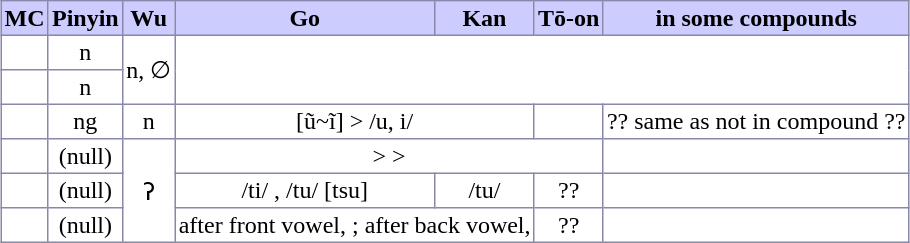<table border="1" style="background: white; border: 1px solid #88a; border-collapse: collapse; margin: auto; text-align: center;" cellspacing="1" cellpadding="2">
<tr style="background: #ccf;">
<th>MC</th>
<th>Pinyin</th>
<th>Wu</th>
<th>Go</th>
<th>Kan</th>
<th>Tō-on</th>
<th>in some compounds</th>
</tr>
<tr>
<td></td>
<td>n</td>
<td rowspan="2">n, ∅</td>
<td colspan="4" rowspan="2"></td>
</tr>
<tr>
<td></td>
<td>n</td>
</tr>
<tr>
<td></td>
<td>ng</td>
<td>n</td>
<td colspan="2">[ũ~ĩ] > /u, i/</td>
<td></td>
<td>?? same as not in compound ??</td>
</tr>
<tr>
<td></td>
<td>(null)</td>
<td rowspan="3">ʔ</td>
<td colspan="3"> >  > </td>
<td></td>
</tr>
<tr>
<td></td>
<td>(null)</td>
<td>/ti/ , /tu/ [tsu]</td>
<td>/tu/ </td>
<td>??</td>
<td></td>
</tr>
<tr>
<td></td>
<td>(null)</td>
<td colspan="2">after front vowel, ; after back vowel, </td>
<td>??</td>
<td></td>
</tr>
</table>
